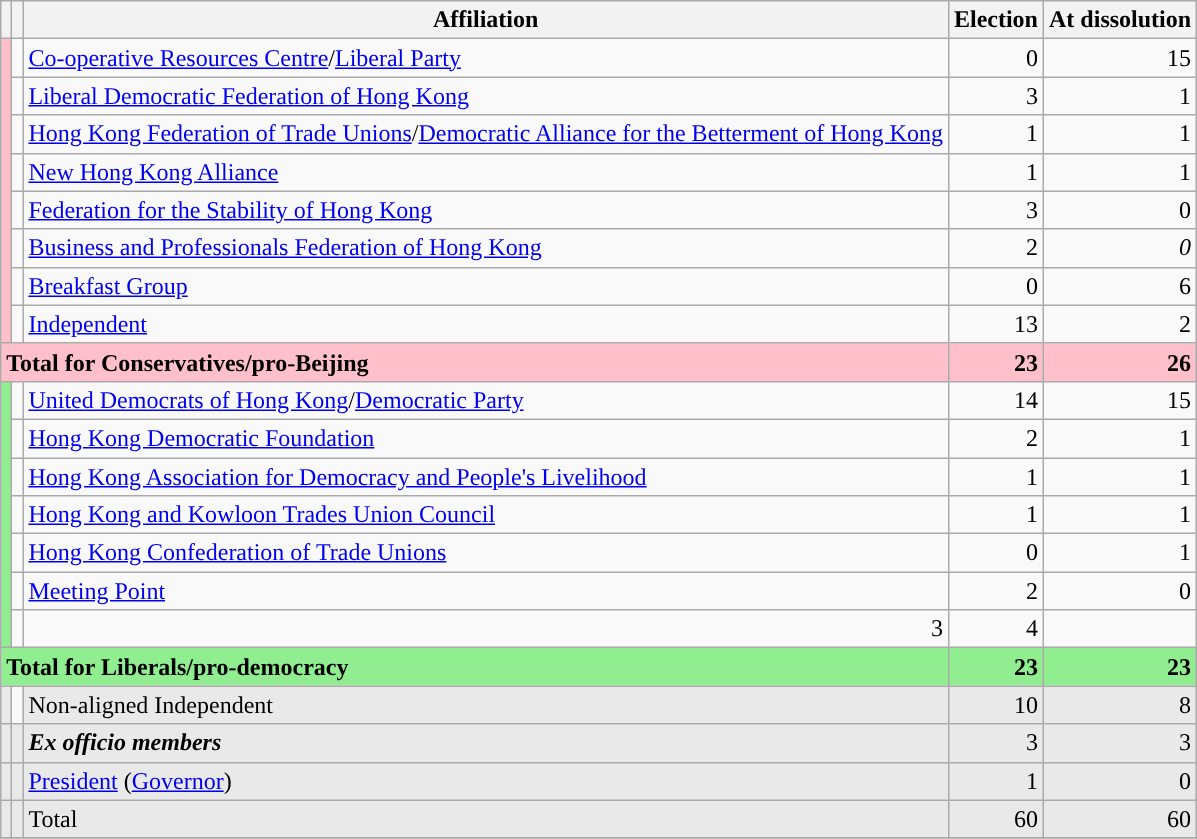<table class="wikitable sortable">
<tr>
<th class="unsortable"></th>
<th class="unsortable"></th>
<th>Affiliation</th>
<th>Election</th>
<th>At dissolution</th>
</tr>
<tr>
<td bgcolor=Pink rowspan=8></td>
<td></td>
<td><a href='#'>Co-operative Resources Centre</a>/<a href='#'>Liberal Party</a></td>
<td align="right">0</td>
<td align="right">15</td>
</tr>
<tr>
<td></td>
<td><a href='#'>Liberal Democratic Federation of Hong Kong</a></td>
<td align="right">3</td>
<td align="right">1</td>
</tr>
<tr>
<td></td>
<td><a href='#'>Hong Kong Federation of Trade Unions</a>/<a href='#'>Democratic Alliance for the Betterment of Hong Kong</a></td>
<td align="right">1</td>
<td align="right">1</td>
</tr>
<tr>
<td></td>
<td><a href='#'>New Hong Kong Alliance</a></td>
<td align="right">1</td>
<td align="right">1</td>
</tr>
<tr>
<td></td>
<td><a href='#'>Federation for the Stability of Hong Kong</a></td>
<td align="right">3</td>
<td align="right">0</td>
</tr>
<tr>
<td></td>
<td><a href='#'>Business and Professionals Federation of Hong Kong</a></td>
<td align="right">2</td>
<td align="right"><em>0</em></td>
</tr>
<tr>
<td></td>
<td><a href='#'>Breakfast Group</a></td>
<td align="right">0</td>
<td align="right">6</td>
</tr>
<tr>
<td></td>
<td><a href='#'>Independent</a></td>
<td align="right">13</td>
<td align="right">2</td>
</tr>
<tr bgcolor=Pink>
<td style="background-color:Pink" colspan=3><strong>Total for Conservatives/pro-Beijing</strong></td>
<td align="right"><strong>23</strong></td>
<td align="right"><strong>26</strong></td>
</tr>
<tr>
<td bgcolor=LightGreen rowspan=7></td>
<td></td>
<td><a href='#'>United Democrats of Hong Kong</a>/<a href='#'>Democratic Party</a></td>
<td align="right">14</td>
<td align="right">15</td>
</tr>
<tr>
<td></td>
<td><a href='#'>Hong Kong Democratic Foundation</a></td>
<td align="right">2</td>
<td align="right">1</td>
</tr>
<tr>
<td></td>
<td><a href='#'>Hong Kong Association for Democracy and People's Livelihood</a></td>
<td align="right">1</td>
<td align="right">1</td>
</tr>
<tr>
<td></td>
<td><a href='#'>Hong Kong and Kowloon Trades Union Council</a></td>
<td align="right">1</td>
<td align="right">1</td>
</tr>
<tr>
<td></td>
<td><a href='#'>Hong Kong Confederation of Trade Unions</a></td>
<td align="right">0</td>
<td align="right">1</td>
</tr>
<tr>
<td></td>
<td><a href='#'>Meeting Point</a></td>
<td align="right">2</td>
<td align="right">0</td>
</tr>
<tr>
<td></td>
<td align="right">3</td>
<td align="right">4</td>
</tr>
<tr style="background-color:LightGreen">
<td colspan=3><strong>Total for Liberals/pro-democracy</strong></td>
<td align="right"><strong>23</strong></td>
<td align="right"><strong>23</strong></td>
</tr>
<tr>
<td style="background-color:#E9E9E9"></td>
<td></td>
<td style="background-color:#E9E9E9">Non-aligned Independent</td>
<td style="background-color:#E9E9E9" align="right">10</td>
<td style="background-color:#E9E9E9" align="right">8</td>
</tr>
<tr>
<td style="background-color:#E9E9E9"></td>
<td style="background-color:#E9E9E9"></td>
<td style="background-color:#E9E9E9"><strong><em>Ex officio<em> members<strong></td>
<td style="background-color:#E9E9E9" align="right"></strong>3<strong></td>
<td style="background-color:#E9E9E9" align="right"></strong>3<strong></td>
</tr>
<tr>
<td style="background-color:#E9E9E9"></td>
<td style="background-color:#E9E9E9"></td>
<td style="background-color:#E9E9E9"></em></strong><a href='#'>President</a> (<a href='#'>Governor</a>)<strong><em></td>
<td style="background-color:#E9E9E9" align="right"></strong>1<strong></td>
<td style="background-color:#E9E9E9" align="right"></strong>0<strong></td>
</tr>
<tr>
<td style="background-color:#E9E9E9"></td>
<td style="background-color:#E9E9E9"></td>
<td style="background-color:#E9E9E9"></strong>Total<strong></td>
<td align="right" style="background-color:#E9E9E9"></strong>60<strong></td>
<td align="right" style="background-color:#E9E9E9"></strong>60<strong></td>
</tr>
<tr>
</tr>
</table>
